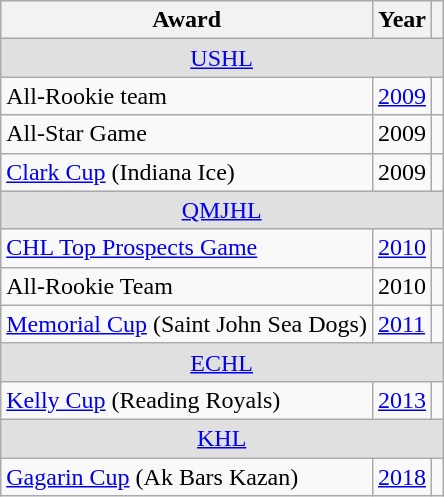<table class="wikitable">
<tr>
<th>Award</th>
<th>Year</th>
<th></th>
</tr>
<tr ALIGN="center" bgcolor="#e0e0e0">
<td colspan="3"><a href='#'>USHL</a></td>
</tr>
<tr>
<td>All-Rookie team</td>
<td><a href='#'>2009</a></td>
<td></td>
</tr>
<tr>
<td>All-Star Game</td>
<td>2009</td>
<td></td>
</tr>
<tr>
<td><a href='#'>Clark Cup</a> (Indiana Ice)</td>
<td>2009</td>
<td></td>
</tr>
<tr ALIGN="center" bgcolor="#e0e0e0">
<td colspan="3"><a href='#'>QMJHL</a></td>
</tr>
<tr>
<td><a href='#'>CHL Top Prospects Game</a></td>
<td><a href='#'>2010</a></td>
<td></td>
</tr>
<tr>
<td>All-Rookie Team</td>
<td>2010</td>
<td></td>
</tr>
<tr>
<td><a href='#'>Memorial Cup</a> (Saint John Sea Dogs)</td>
<td><a href='#'>2011</a></td>
<td></td>
</tr>
<tr ALIGN="center" bgcolor="#e0e0e0">
<td colspan="3"><a href='#'>ECHL</a></td>
</tr>
<tr>
<td><a href='#'>Kelly Cup</a> (Reading Royals)</td>
<td><a href='#'>2013</a></td>
<td></td>
</tr>
<tr ALIGN="center" bgcolor="#e0e0e0">
<td colspan="3"><a href='#'>KHL</a></td>
</tr>
<tr>
<td><a href='#'>Gagarin Cup</a> (Ak Bars Kazan)</td>
<td><a href='#'>2018</a></td>
<td></td>
</tr>
</table>
